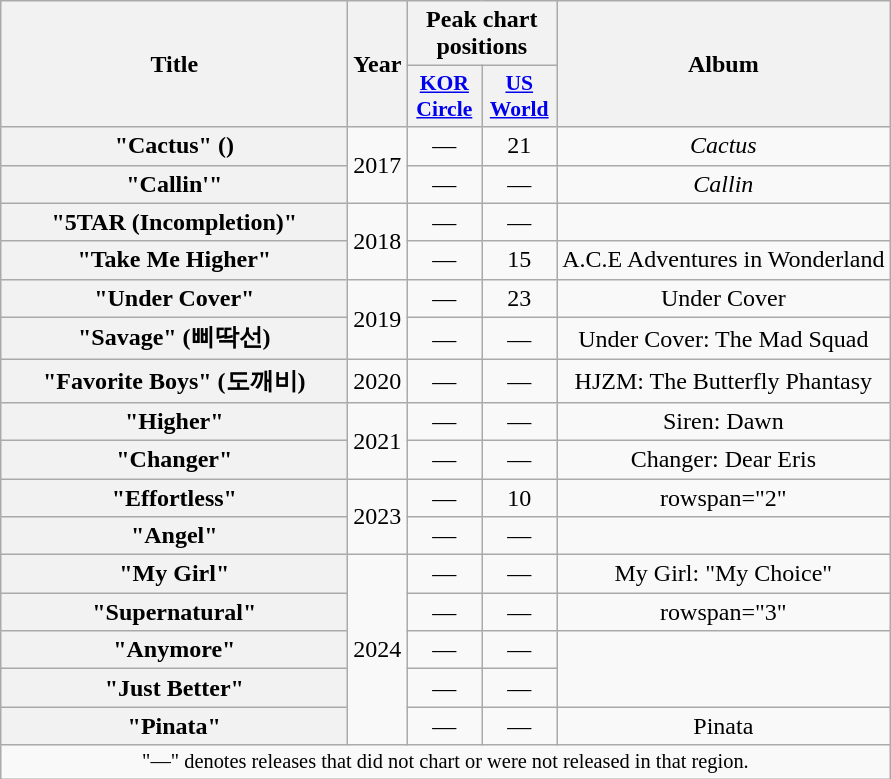<table class="wikitable plainrowheaders" style="text-align:center;">
<tr>
<th scope="col" rowspan="2" style="width:14em;">Title</th>
<th scope="col" rowspan="2">Year</th>
<th scope="col" colspan="2">Peak chart positions</th>
<th scope="col" rowspan="2">Album</th>
</tr>
<tr>
<th scope="col" style="width:3em;font-size:90%;"><a href='#'>KOR Circle</a><br></th>
<th scope="col" style="width:3em;font-size:90%;"><a href='#'>US World</a><br></th>
</tr>
<tr>
<th scope="row">"Cactus" ()</th>
<td rowspan="2">2017</td>
<td>—</td>
<td>21</td>
<td><em>Cactus</em></td>
</tr>
<tr>
<th scope="row">"Callin'"</th>
<td>—</td>
<td>—</td>
<td><em>Callin<strong></td>
</tr>
<tr>
<th scope="row">"5TAR (Incompletion)"</th>
<td rowspan="2">2018</td>
<td>—</td>
<td>—</td>
<td></td>
</tr>
<tr>
<th scope="row">"Take Me Higher"</th>
<td>—</td>
<td>15</td>
<td></em>A.C.E Adventures in Wonderland<em></td>
</tr>
<tr>
<th scope="row">"Under Cover"</th>
<td rowspan="2">2019</td>
<td>—</td>
<td>23</td>
<td></em>Under Cover<em></td>
</tr>
<tr>
<th scope="row">"Savage" (삐딱선)</th>
<td>—</td>
<td>—</td>
<td></em>Under Cover: The Mad Squad<em></td>
</tr>
<tr>
<th scope="row">"Favorite Boys" (도깨비)</th>
<td>2020</td>
<td>—</td>
<td>—</td>
<td></em>HJZM: The Butterfly Phantasy<em></td>
</tr>
<tr>
<th scope="row">"Higher"</th>
<td rowspan="2">2021</td>
<td>—</td>
<td>—</td>
<td></em>Siren: Dawn<em></td>
</tr>
<tr>
<th scope="row">"Changer"</th>
<td>—</td>
<td>—</td>
<td></em>Changer: Dear Eris<em></td>
</tr>
<tr>
<th scope="row">"Effortless"</th>
<td rowspan="2">2023</td>
<td>—</td>
<td>10</td>
<td>rowspan="2" </td>
</tr>
<tr>
<th scope="row">"Angel"</th>
<td>—</td>
<td>—</td>
</tr>
<tr>
<th scope="row">"My Girl"</th>
<td rowspan="5">2024</td>
<td>—</td>
<td>—</td>
<td></em>My Girl: "My Choice"<em></td>
</tr>
<tr>
<th scope="row">"Supernatural"</th>
<td>—</td>
<td>—</td>
<td>rowspan="3" </td>
</tr>
<tr>
<th scope="row">"Anymore"</th>
<td>—</td>
<td>—</td>
</tr>
<tr>
<th scope="row">"Just Better"</th>
<td>—</td>
<td>—</td>
</tr>
<tr>
<th scope="row">"Pinata"</th>
<td>—</td>
<td>—</td>
<td></em>Pinata<em></td>
</tr>
<tr>
<td colspan="6" style="font-size:85%">"—" denotes releases that did not chart or were not released in that region.</td>
</tr>
</table>
